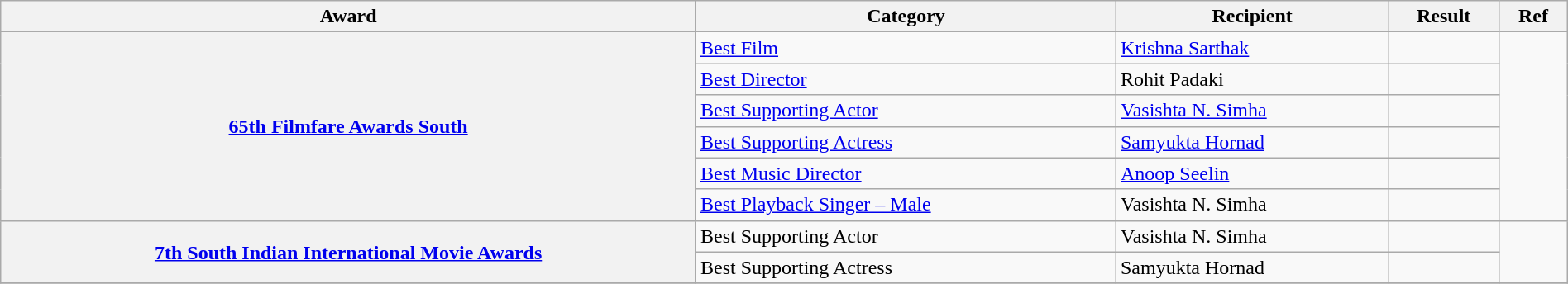<table class="wikitable" width=100% |>
<tr>
<th>Award</th>
<th>Category</th>
<th>Recipient</th>
<th>Result</th>
<th>Ref</th>
</tr>
<tr>
<th rowspan=6><a href='#'>65th Filmfare Awards South</a></th>
<td><a href='#'>Best Film</a></td>
<td><a href='#'>Krishna Sarthak</a></td>
<td></td>
<td rowspan=6><br></td>
</tr>
<tr>
<td><a href='#'>Best Director</a></td>
<td>Rohit Padaki</td>
<td></td>
</tr>
<tr>
<td><a href='#'>Best Supporting Actor</a></td>
<td><a href='#'>Vasishta N. Simha</a></td>
<td></td>
</tr>
<tr>
<td><a href='#'>Best Supporting Actress</a></td>
<td><a href='#'>Samyukta Hornad</a></td>
<td></td>
</tr>
<tr>
<td><a href='#'>Best Music Director</a></td>
<td><a href='#'>Anoop Seelin</a></td>
<td></td>
</tr>
<tr>
<td><a href='#'>Best Playback Singer – Male</a></td>
<td>Vasishta N. Simha</td>
<td></td>
</tr>
<tr>
<th rowspan=2><a href='#'>7th South Indian International Movie Awards</a></th>
<td>Best Supporting Actor</td>
<td>Vasishta N. Simha</td>
<td></td>
<td rowspan=2></td>
</tr>
<tr>
<td>Best Supporting Actress</td>
<td>Samyukta Hornad</td>
<td></td>
</tr>
<tr>
</tr>
</table>
